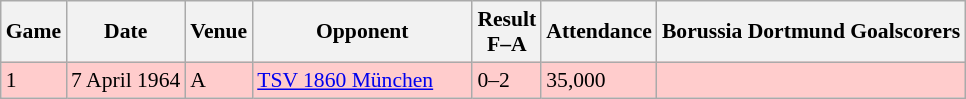<table class="wikitable" style="font-size:90%">
<tr>
<th>Game</th>
<th>Date</th>
<th>Venue</th>
<th width="140px">Opponent</th>
<th>Result<br>F–A</th>
<th>Attendance</th>
<th>Borussia Dortmund Goalscorers</th>
</tr>
<tr bgcolor="#FFCCCC">
<td>1</td>
<td>7 April 1964</td>
<td>A</td>
<td><a href='#'>TSV 1860 München</a></td>
<td>0–2</td>
<td>35,000</td>
<td></td>
</tr>
</table>
